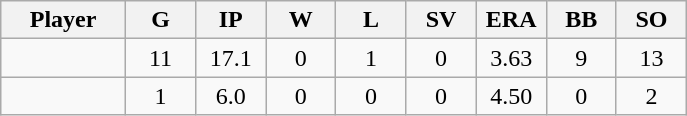<table class="wikitable sortable">
<tr>
<th bgcolor="#DDDDFF" width="16%">Player</th>
<th bgcolor="#DDDDFF" width="9%">G</th>
<th bgcolor="#DDDDFF" width="9%">IP</th>
<th bgcolor="#DDDDFF" width="9%">W</th>
<th bgcolor="#DDDDFF" width="9%">L</th>
<th bgcolor="#DDDDFF" width="9%">SV</th>
<th bgcolor="#DDDDFF" width="9%">ERA</th>
<th bgcolor="#DDDDFF" width="9%">BB</th>
<th bgcolor="#DDDDFF" width="9%">SO</th>
</tr>
<tr align="center">
<td></td>
<td>11</td>
<td>17.1</td>
<td>0</td>
<td>1</td>
<td>0</td>
<td>3.63</td>
<td>9</td>
<td>13</td>
</tr>
<tr align="center">
<td></td>
<td>1</td>
<td>6.0</td>
<td>0</td>
<td>0</td>
<td>0</td>
<td>4.50</td>
<td>0</td>
<td>2</td>
</tr>
</table>
